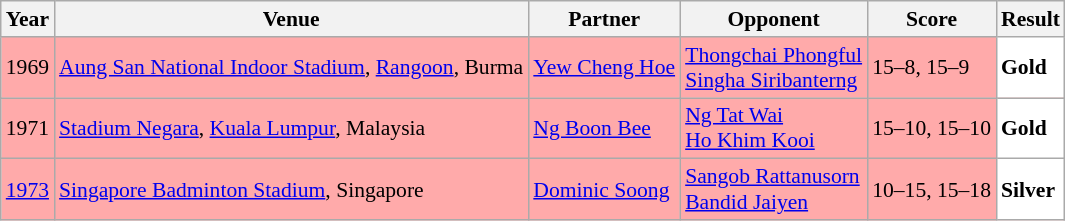<table class="sortable wikitable" style="font-size: 90%;">
<tr>
<th>Year</th>
<th>Venue</th>
<th>Partner</th>
<th>Opponent</th>
<th>Score</th>
<th>Result</th>
</tr>
<tr style="background:#FFAAAA">
<td align="center">1969</td>
<td align="left"><a href='#'>Aung San National Indoor Stadium</a>, <a href='#'>Rangoon</a>, Burma</td>
<td align="left"> <a href='#'>Yew Cheng Hoe</a></td>
<td align="left"> <a href='#'>Thongchai Phongful</a><br> <a href='#'>Singha Siribanterng</a></td>
<td align="left">15–8, 15–9</td>
<td style="text-align:left; background:white"> <strong>Gold</strong></td>
</tr>
<tr style="background:#FFAAAA">
<td align="center">1971</td>
<td align="left"><a href='#'>Stadium Negara</a>, <a href='#'>Kuala Lumpur</a>, Malaysia</td>
<td align="left"> <a href='#'>Ng Boon Bee</a></td>
<td align="left"> <a href='#'>Ng Tat Wai</a><br> <a href='#'>Ho Khim Kooi</a></td>
<td align="left">15–10, 15–10</td>
<td style="text-align:left; background:white"> <strong>Gold</strong></td>
</tr>
<tr style="background:#FFAAAA">
<td align="center"><a href='#'>1973</a></td>
<td align="left"><a href='#'>Singapore Badminton Stadium</a>, Singapore</td>
<td align="left"> <a href='#'>Dominic Soong</a></td>
<td align="left"> <a href='#'>Sangob Rattanusorn</a><br> <a href='#'>Bandid Jaiyen</a></td>
<td align="left">10–15, 15–18</td>
<td style="text-align:left; background:white"> <strong>Silver</strong></td>
</tr>
</table>
